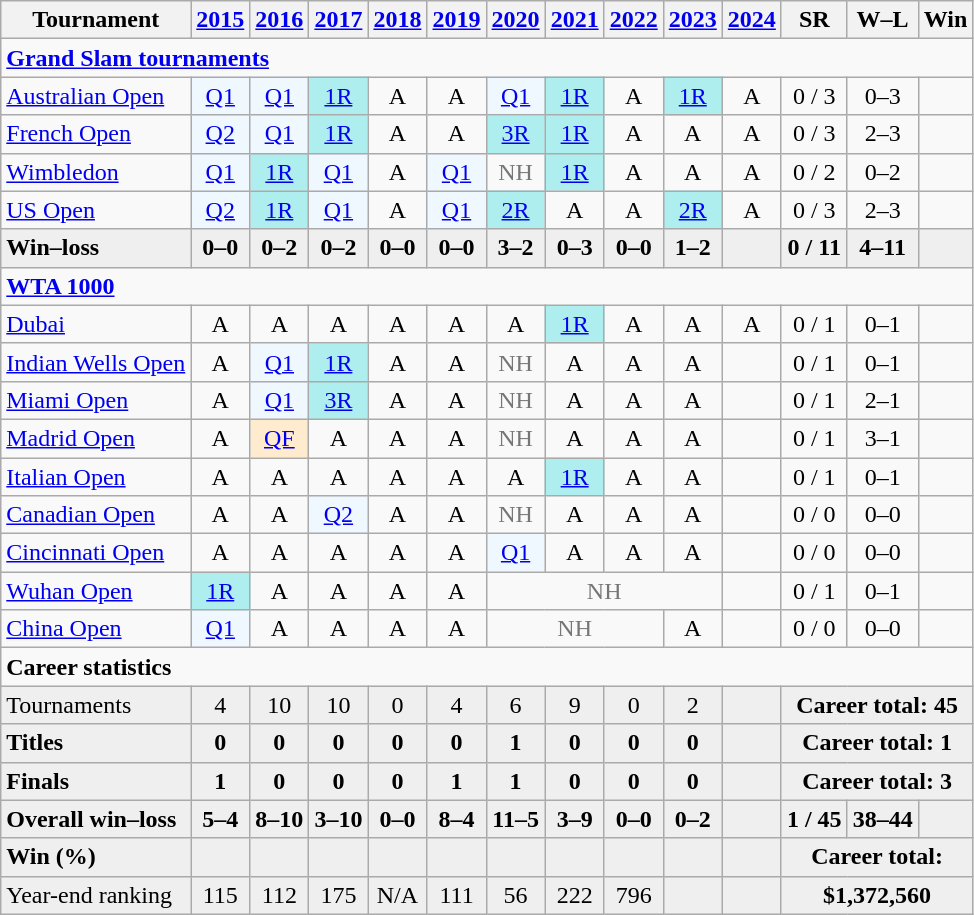<table class=wikitable style=text-align:center>
<tr>
<th>Tournament</th>
<th><a href='#'>2015</a></th>
<th><a href='#'>2016</a></th>
<th><a href='#'>2017</a></th>
<th><a href='#'>2018</a></th>
<th><a href='#'>2019</a></th>
<th><a href='#'>2020</a></th>
<th><a href='#'>2021</a></th>
<th><a href='#'>2022</a></th>
<th><a href='#'>2023</a></th>
<th><a href='#'>2024</a></th>
<th>SR</th>
<th>W–L</th>
<th>Win</th>
</tr>
<tr>
<td colspan="14" align="left"><strong><a href='#'>Grand Slam tournaments</a></strong></td>
</tr>
<tr>
<td align=left><a href='#'>Australian Open</a></td>
<td bgcolor=f0f8ff><a href='#'>Q1</a></td>
<td bgcolor=f0f8ff><a href='#'>Q1</a></td>
<td bgcolor=afeeee><a href='#'>1R</a></td>
<td>A</td>
<td>A</td>
<td bgcolor=f0f8ff><a href='#'>Q1</a></td>
<td bgcolor=afeeee><a href='#'>1R</a></td>
<td>A</td>
<td bgcolor=afeeee><a href='#'>1R</a></td>
<td>A</td>
<td>0 / 3</td>
<td>0–3</td>
<td></td>
</tr>
<tr>
<td align=left><a href='#'>French Open</a></td>
<td bgcolor=f0f8ff><a href='#'>Q2</a></td>
<td bgcolor=f0f8ff><a href='#'>Q1</a></td>
<td bgcolor=afeeee><a href='#'>1R</a></td>
<td>A</td>
<td>A</td>
<td bgcolor=afeeee><a href='#'>3R</a></td>
<td bgcolor=afeeee><a href='#'>1R</a></td>
<td>A</td>
<td>A</td>
<td>A</td>
<td>0 / 3</td>
<td>2–3</td>
<td></td>
</tr>
<tr>
<td align=left><a href='#'>Wimbledon</a></td>
<td bgcolor=f0f8ff><a href='#'>Q1</a></td>
<td bgcolor=afeeee><a href='#'>1R</a></td>
<td bgcolor=f0f8ff><a href='#'>Q1</a></td>
<td>A</td>
<td bgcolor=f0f8ff><a href='#'>Q1</a></td>
<td style=color:#767676>NH</td>
<td bgcolor=afeeee><a href='#'>1R</a></td>
<td>A</td>
<td>A</td>
<td>A</td>
<td>0 / 2</td>
<td>0–2</td>
<td></td>
</tr>
<tr>
<td align=left><a href='#'>US Open</a></td>
<td bgcolor=f0f8ff><a href='#'>Q2</a></td>
<td bgcolor=afeeee><a href='#'>1R</a></td>
<td bgcolor=f0f8ff><a href='#'>Q1</a></td>
<td>A</td>
<td bgcolor=f0f8ff><a href='#'>Q1</a></td>
<td bgcolor=afeeee><a href='#'>2R</a></td>
<td>A</td>
<td>A</td>
<td bgcolor=afeeee><a href='#'>2R</a></td>
<td>A</td>
<td>0 / 3</td>
<td>2–3</td>
<td></td>
</tr>
<tr style=background:#efefef;font-weight:bold>
<td align=left>Win–loss</td>
<td>0–0</td>
<td>0–2</td>
<td>0–2</td>
<td>0–0</td>
<td>0–0</td>
<td>3–2</td>
<td>0–3</td>
<td>0–0</td>
<td>1–2</td>
<td></td>
<td>0 / 11</td>
<td>4–11</td>
<td></td>
</tr>
<tr>
<td colspan="14" align="left"><strong><a href='#'>WTA 1000</a></strong></td>
</tr>
<tr>
<td align="left"><a href='#'>Dubai</a></td>
<td>A</td>
<td>A</td>
<td>A</td>
<td>A</td>
<td>A</td>
<td>A</td>
<td bgcolor=afeeee><a href='#'>1R</a></td>
<td>A</td>
<td>A</td>
<td>A</td>
<td>0 / 1</td>
<td>0–1</td>
<td></td>
</tr>
<tr>
<td align=left><a href='#'>Indian Wells Open</a></td>
<td>A</td>
<td bgcolor=f0f8ff><a href='#'>Q1</a></td>
<td bgcolor=afeeee><a href='#'>1R</a></td>
<td>A</td>
<td>A</td>
<td style="color:#767676">NH</td>
<td>A</td>
<td>A</td>
<td>A</td>
<td></td>
<td>0 / 1</td>
<td>0–1</td>
<td></td>
</tr>
<tr>
<td align=left><a href='#'>Miami Open</a></td>
<td>A</td>
<td bgcolor=f0f8ff><a href='#'>Q1</a></td>
<td bgcolor=afeeee><a href='#'>3R</a></td>
<td>A</td>
<td>A</td>
<td style=color:#767676>NH</td>
<td>A</td>
<td>A</td>
<td>A</td>
<td></td>
<td>0 / 1</td>
<td>2–1</td>
<td></td>
</tr>
<tr>
<td align=left><a href='#'>Madrid Open</a></td>
<td>A</td>
<td bgcolor=ffebcd><a href='#'>QF</a></td>
<td>A</td>
<td>A</td>
<td>A</td>
<td style=color:#767676>NH</td>
<td>A</td>
<td>A</td>
<td>A</td>
<td></td>
<td>0 / 1</td>
<td>3–1</td>
<td></td>
</tr>
<tr>
<td align=left><a href='#'>Italian Open</a></td>
<td>A</td>
<td>A</td>
<td>A</td>
<td>A</td>
<td>A</td>
<td>A</td>
<td bgcolor=afeeee><a href='#'>1R</a></td>
<td>A</td>
<td>A</td>
<td></td>
<td>0 / 1</td>
<td>0–1</td>
<td></td>
</tr>
<tr>
<td align=left><a href='#'>Canadian Open</a></td>
<td>A</td>
<td>A</td>
<td bgcolor=f0f8ff><a href='#'>Q2</a></td>
<td>A</td>
<td>A</td>
<td style=color:#767676>NH</td>
<td>A</td>
<td>A</td>
<td>A</td>
<td></td>
<td>0 / 0</td>
<td>0–0</td>
<td></td>
</tr>
<tr>
<td align=left><a href='#'>Cincinnati Open</a></td>
<td>A</td>
<td>A</td>
<td>A</td>
<td>A</td>
<td>A</td>
<td bgcolor=f0f8ff><a href='#'>Q1</a></td>
<td>A</td>
<td>A</td>
<td>A</td>
<td></td>
<td>0 / 0</td>
<td>0–0</td>
<td></td>
</tr>
<tr>
<td align=left><a href='#'>Wuhan Open</a></td>
<td bgcolor=afeeee><a href='#'>1R</a></td>
<td>A</td>
<td>A</td>
<td>A</td>
<td>A</td>
<td colspan="4" style="color:#767676">NH</td>
<td></td>
<td>0 / 1</td>
<td>0–1</td>
<td></td>
</tr>
<tr>
<td align=left><a href='#'>China Open</a></td>
<td bgcolor=f0f8ff><a href='#'>Q1</a></td>
<td>A</td>
<td>A</td>
<td>A</td>
<td>A</td>
<td colspan="3" style="color:#767676">NH</td>
<td>A</td>
<td></td>
<td>0 / 0</td>
<td>0–0</td>
<td></td>
</tr>
<tr>
<td colspan="14" align="left"><strong>Career statistics</strong></td>
</tr>
<tr style=background:#efefef>
<td align=left>Tournaments</td>
<td>4</td>
<td>10</td>
<td>10</td>
<td>0</td>
<td>4</td>
<td>6</td>
<td>9</td>
<td>0</td>
<td>2</td>
<td></td>
<td colspan="3"><strong>Career total: 45</strong></td>
</tr>
<tr style=background:#efefef;font-weight:bold>
<td align=left>Titles</td>
<td>0</td>
<td>0</td>
<td>0</td>
<td>0</td>
<td>0</td>
<td>1</td>
<td>0</td>
<td>0</td>
<td>0</td>
<td></td>
<td colspan="3">Career total: 1</td>
</tr>
<tr style=background:#efefef;font-weight:bold>
<td align=left>Finals</td>
<td>1</td>
<td>0</td>
<td>0</td>
<td>0</td>
<td>1</td>
<td>1</td>
<td>0</td>
<td>0</td>
<td>0</td>
<td></td>
<td colspan="3">Career total: 3</td>
</tr>
<tr style=background:#efefef;font-weight:bold>
<td align=left>Overall win–loss</td>
<td>5–4</td>
<td>8–10</td>
<td>3–10</td>
<td>0–0</td>
<td>8–4</td>
<td>11–5</td>
<td>3–9</td>
<td>0–0</td>
<td>0–2</td>
<td></td>
<td>1 / 45</td>
<td>38–44</td>
<td></td>
</tr>
<tr style=background:#efefef;font-weight:bold>
<td align=left>Win (%)</td>
<td></td>
<td></td>
<td></td>
<td></td>
<td></td>
<td></td>
<td></td>
<td></td>
<td></td>
<td></td>
<td colspan="3">Career total: </td>
</tr>
<tr style=background:#efefef>
<td align=left>Year-end ranking</td>
<td>115</td>
<td>112</td>
<td>175</td>
<td>N/A</td>
<td>111</td>
<td>56</td>
<td>222</td>
<td>796</td>
<td></td>
<td></td>
<td colspan="3"><strong>$1,372,560</strong></td>
</tr>
</table>
